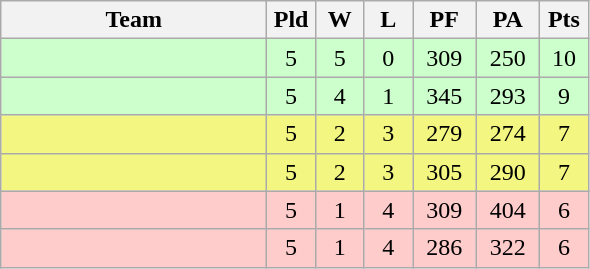<table class="wikitable" style="text-align:center;">
<tr>
<th width=170>Team</th>
<th width=25>Pld</th>
<th width=25>W</th>
<th width=25>L</th>
<th width=35>PF</th>
<th width=35>PA</th>
<th width=25>Pts</th>
</tr>
<tr bgcolor=#ccffcc>
<td align="left"></td>
<td>5</td>
<td>5</td>
<td>0</td>
<td>309</td>
<td>250</td>
<td>10</td>
</tr>
<tr bgcolor=#ccffcc>
<td align="left"></td>
<td>5</td>
<td>4</td>
<td>1</td>
<td>345</td>
<td>293</td>
<td>9</td>
</tr>
<tr bgcolor=#F3F781>
<td align="left"></td>
<td>5</td>
<td>2</td>
<td>3</td>
<td>279</td>
<td>274</td>
<td>7</td>
</tr>
<tr bgcolor=#F3F781>
<td align="left"></td>
<td>5</td>
<td>2</td>
<td>3</td>
<td>305</td>
<td>290</td>
<td>7</td>
</tr>
<tr bgcolor=#ffcccc>
<td align="left"></td>
<td>5</td>
<td>1</td>
<td>4</td>
<td>309</td>
<td>404</td>
<td>6</td>
</tr>
<tr bgcolor=#ffcccc>
<td align="left"></td>
<td>5</td>
<td>1</td>
<td>4</td>
<td>286</td>
<td>322</td>
<td>6</td>
</tr>
</table>
